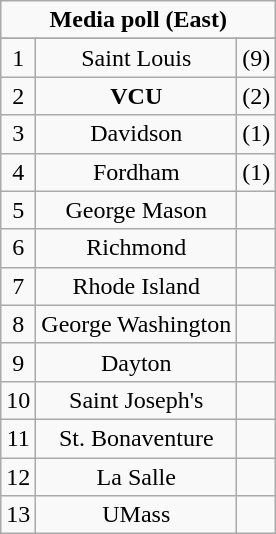<table class="wikitable">
<tr align="center">
<td align="center" Colspan="3"><strong>Media poll (East)</strong></td>
</tr>
<tr align="center">
</tr>
<tr align="center">
<td>1</td>
<td>Saint Louis</td>
<td>(9)</td>
</tr>
<tr align="center">
<td>2</td>
<td><strong>VCU</strong></td>
<td>(2)</td>
</tr>
<tr align="center">
<td>3</td>
<td>Davidson</td>
<td>(1)</td>
</tr>
<tr align="center">
<td>4</td>
<td>Fordham</td>
<td>(1)</td>
</tr>
<tr align="center">
<td>5</td>
<td>George Mason</td>
<td></td>
</tr>
<tr align="center">
<td>6</td>
<td>Richmond</td>
<td></td>
</tr>
<tr align="center">
<td>7</td>
<td>Rhode Island</td>
<td></td>
</tr>
<tr align="center">
<td>8</td>
<td>George Washington</td>
<td></td>
</tr>
<tr align="center">
<td>9</td>
<td>Dayton</td>
<td></td>
</tr>
<tr align="center">
<td>10</td>
<td>Saint Joseph's</td>
<td></td>
</tr>
<tr align="center">
<td>11</td>
<td>St. Bonaventure</td>
<td></td>
</tr>
<tr align="center">
<td>12</td>
<td>La Salle</td>
<td></td>
</tr>
<tr align="center">
<td>13</td>
<td>UMass</td>
<td></td>
</tr>
</table>
